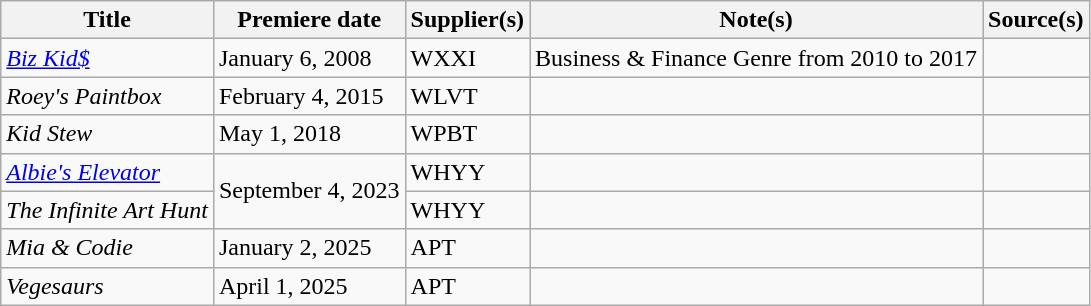<table class="wikitable sortable">
<tr>
<th>Title</th>
<th>Premiere date</th>
<th>Supplier(s)</th>
<th>Note(s)</th>
<th>Source(s)</th>
</tr>
<tr>
<td><em><a href='#'>Biz Kid$</a></em></td>
<td>January 6, 2008</td>
<td>WXXI</td>
<td>Business & Finance Genre from 2010 to 2017</td>
<td></td>
</tr>
<tr>
<td><em>Roey's Paintbox</em></td>
<td>February 4, 2015</td>
<td>WLVT</td>
<td></td>
<td></td>
</tr>
<tr>
<td><em>Kid Stew</em></td>
<td>May 1, 2018</td>
<td>WPBT</td>
<td></td>
<td></td>
</tr>
<tr>
<td><em><a href='#'>Albie's Elevator</a></em></td>
<td rowspan="2">September 4, 2023</td>
<td>WHYY</td>
<td></td>
<td></td>
</tr>
<tr>
<td><em>The Infinite Art Hunt</em></td>
<td>WHYY</td>
<td></td>
<td></td>
</tr>
<tr>
<td><em>Mia & Codie</em></td>
<td>January 2, 2025</td>
<td>APT</td>
<td></td>
<td></td>
</tr>
<tr>
<td><em>Vegesaurs</em></td>
<td>April 1, 2025</td>
<td>APT</td>
<td></td>
<td></td>
</tr>
</table>
